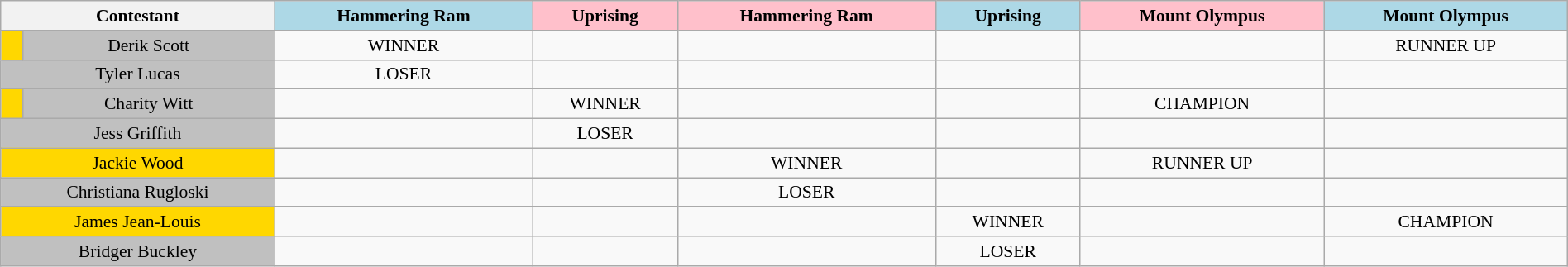<table class="wikitable" style="text-align:center; font-size:90%; width:100%">
<tr>
<th colspan="2">Contestant</th>
<th style="background:lightblue;">Hammering Ram</th>
<th style="background:pink;">Uprising</th>
<th style="background:pink;">Hammering Ram</th>
<th style="background:lightblue;">Uprising</th>
<th style="background:pink;">Mount Olympus</th>
<th style="background:lightblue;">Mount Olympus</th>
</tr>
<tr>
<td style="background:gold;"></td>
<td style="background:silver;">Derik Scott</td>
<td>WINNER</td>
<td></td>
<td></td>
<td></td>
<td></td>
<td>RUNNER UP</td>
</tr>
<tr>
<td style="background:silver;" colspan="2">Tyler Lucas</td>
<td>LOSER</td>
<td></td>
<td></td>
<td></td>
<td></td>
<td></td>
</tr>
<tr>
<td style="background:gold;"></td>
<td style="background:silver;">Charity Witt</td>
<td></td>
<td>WINNER</td>
<td></td>
<td></td>
<td>CHAMPION</td>
<td></td>
</tr>
<tr>
<td style="background:silver;" colspan="2">Jess Griffith</td>
<td></td>
<td>LOSER</td>
<td></td>
<td></td>
<td></td>
<td></td>
</tr>
<tr>
<td style="background:gold;" colspan="2">Jackie Wood</td>
<td></td>
<td></td>
<td>WINNER</td>
<td></td>
<td>RUNNER UP</td>
<td></td>
</tr>
<tr>
<td style="background:silver;" colspan="2">Christiana Rugloski</td>
<td></td>
<td></td>
<td>LOSER</td>
<td></td>
<td></td>
<td></td>
</tr>
<tr>
<td style="background:gold;" colspan="2">James Jean-Louis</td>
<td></td>
<td></td>
<td></td>
<td>WINNER</td>
<td></td>
<td>CHAMPION</td>
</tr>
<tr>
<td style="background:silver;" colspan="2">Bridger Buckley</td>
<td></td>
<td></td>
<td></td>
<td>LOSER</td>
<td></td>
<td></td>
</tr>
</table>
